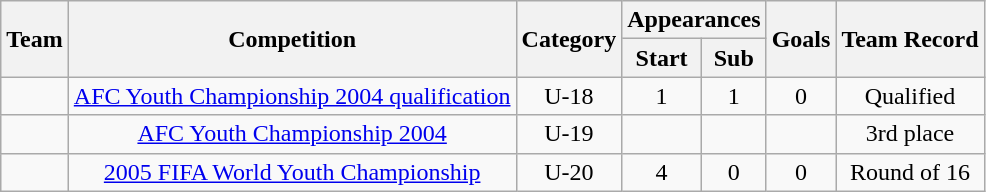<table class="wikitable" style="text-align: center;">
<tr>
<th rowspan="2">Team</th>
<th rowspan="2">Competition</th>
<th rowspan="2">Category</th>
<th colspan="2">Appearances</th>
<th rowspan="2">Goals</th>
<th rowspan="2">Team Record</th>
</tr>
<tr>
<th>Start</th>
<th>Sub</th>
</tr>
<tr>
<td align="left"></td>
<td><a href='#'>AFC Youth Championship 2004 qualification</a></td>
<td>U-18</td>
<td>1</td>
<td>1</td>
<td>0</td>
<td>Qualified</td>
</tr>
<tr>
<td align="left"></td>
<td><a href='#'>AFC Youth Championship 2004</a></td>
<td>U-19</td>
<td></td>
<td></td>
<td></td>
<td>3rd place</td>
</tr>
<tr>
<td align="left"></td>
<td><a href='#'>2005 FIFA World Youth Championship</a></td>
<td>U-20</td>
<td>4</td>
<td>0</td>
<td>0</td>
<td>Round of 16</td>
</tr>
</table>
